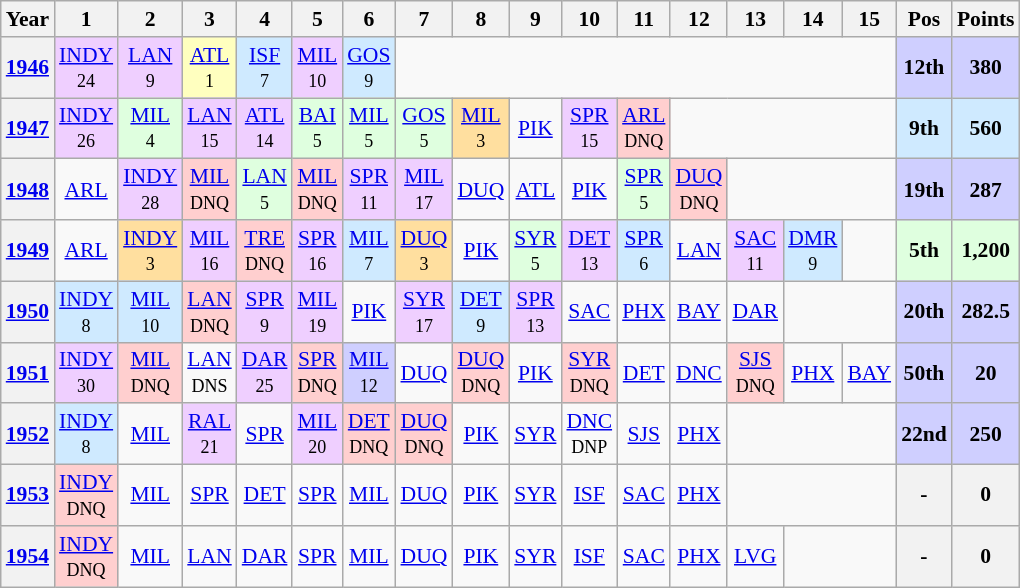<table class="wikitable" style="text-align:center; font-size:90%">
<tr>
<th>Year</th>
<th>1</th>
<th>2</th>
<th>3</th>
<th>4</th>
<th>5</th>
<th>6</th>
<th>7</th>
<th>8</th>
<th>9</th>
<th>10</th>
<th>11</th>
<th>12</th>
<th>13</th>
<th>14</th>
<th>15</th>
<th>Pos</th>
<th>Points</th>
</tr>
<tr>
<th rowspan=1><a href='#'>1946</a></th>
<td style="background:#EFCFFF;"><a href='#'>INDY</a><br><small>24</small></td>
<td style="background:#EFCFFF;"><a href='#'>LAN</a><br><small>9</small></td>
<td style="background:#FFFFBF;"><a href='#'>ATL</a><br><small>1</small></td>
<td style="background:#CFEAFF;"><a href='#'>ISF</a><br><small>7</small></td>
<td style="background:#EFCFFF;"><a href='#'>MIL</a><br><small>10</small></td>
<td style="background:#CFEAFF;"><a href='#'>GOS</a><br><small>9</small></td>
<td colspan=9></td>
<th style="background:#CFCFFF;">12th</th>
<th style="background:#CFCFFF;">380</th>
</tr>
<tr>
<th rowspan=1><a href='#'>1947</a></th>
<td style="background:#EFCFFF;"><a href='#'>INDY</a><br><small>26</small></td>
<td style="background:#DFFFDF;"><a href='#'>MIL</a><br><small>4</small></td>
<td style="background:#EFCFFF;"><a href='#'>LAN</a><br><small>15</small></td>
<td style="background:#EFCFFF;"><a href='#'>ATL</a><br><small>14</small></td>
<td style="background:#DFFFDF;"><a href='#'>BAI</a><br><small>5</small></td>
<td style="background:#DFFFDF;"><a href='#'>MIL</a><br><small>5</small></td>
<td style="background:#DFFFDF;"><a href='#'>GOS</a><br><small>5</small></td>
<td style="background:#FFDF9F;"><a href='#'>MIL</a><br><small>3</small></td>
<td><a href='#'>PIK</a></td>
<td style="background:#EFCFFF;"><a href='#'>SPR</a><br><small>15</small></td>
<td style="background:#FFCFCF;"><a href='#'>ARL</a><br><small>DNQ</small></td>
<td colspan=4></td>
<th style="background:#CFEAFF;">9th</th>
<th style="background:#CFEAFF;">560</th>
</tr>
<tr>
<th rowspan=1><a href='#'>1948</a></th>
<td><a href='#'>ARL</a></td>
<td style="background:#EFCFFF;"><a href='#'>INDY</a><br><small>28</small></td>
<td style="background:#FFCFCF;"><a href='#'>MIL</a><br><small>DNQ</small></td>
<td style="background:#DFFFDF;"><a href='#'>LAN</a><br><small>5</small></td>
<td style="background:#FFCFCF;"><a href='#'>MIL</a><br><small>DNQ</small></td>
<td style="background:#EFCFFF;"><a href='#'>SPR</a><br><small>11</small></td>
<td style="background:#EFCFFF;"><a href='#'>MIL</a><br><small>17</small></td>
<td><a href='#'>DUQ</a><br><small> </small></td>
<td><a href='#'>ATL</a></td>
<td><a href='#'>PIK</a></td>
<td style="background:#DFFFDF;"><a href='#'>SPR</a><br><small>5</small></td>
<td style="background:#FFCFCF;"><a href='#'>DUQ</a><br><small>DNQ</small></td>
<td colspan=3></td>
<th style="background:#CFCFFF;">19th</th>
<th style="background:#CFCFFF;">287</th>
</tr>
<tr>
<th rowspan=1><a href='#'>1949</a></th>
<td><a href='#'>ARL</a><br><small> </small></td>
<td style="background:#FFDF9F;"><a href='#'>INDY</a><br><small>3</small></td>
<td style="background:#EFCFFF;"><a href='#'>MIL</a><br><small>16</small></td>
<td style="background:#FFCFCF;"><a href='#'>TRE</a><br><small>DNQ</small></td>
<td style="background:#EFCFFF;"><a href='#'>SPR</a><br><small>16</small></td>
<td style="background:#CFEAFF;"><a href='#'>MIL</a><br><small>7</small></td>
<td style="background:#FFDF9F;"><a href='#'>DUQ</a><br><small>3</small></td>
<td><a href='#'>PIK</a></td>
<td style="background:#DFFFDF;"><a href='#'>SYR</a><br><small>5</small></td>
<td style="background:#EFCFFF;"><a href='#'>DET</a><br><small>13</small></td>
<td style="background:#CFEAFF;"><a href='#'>SPR</a><br><small>6</small></td>
<td><a href='#'>LAN</a><br><small> </small></td>
<td style="background:#EFCFFF;"><a href='#'>SAC</a><br><small>11</small></td>
<td style="background:#CFEAFF;"><a href='#'>DMR</a><br><small>9</small></td>
<td></td>
<th style="background:#DFFFDF;">5th</th>
<th style="background:#DFFFDF;">1,200</th>
</tr>
<tr>
<th><a href='#'>1950</a></th>
<td style="background:#CFEAFF;"><a href='#'>INDY</a><br><small>8</small></td>
<td style="background:#CFEAFF;"><a href='#'>MIL</a><br><small>10</small></td>
<td style="background:#FFCFCF;"><a href='#'>LAN</a><br><small>DNQ</small></td>
<td style="background:#EFCFFF;"><a href='#'>SPR</a><br><small>9</small></td>
<td style="background:#EFCFFF;"><a href='#'>MIL</a><br><small>19</small></td>
<td><a href='#'>PIK</a></td>
<td style="background:#EFCFFF;"><a href='#'>SYR</a><br><small>17</small></td>
<td style="background:#CFEAFF;"><a href='#'>DET</a><br><small>9</small></td>
<td style="background:#EFCFFF;"><a href='#'>SPR</a><br><small>13</small></td>
<td><a href='#'>SAC</a><br><small> </small></td>
<td><a href='#'>PHX</a><br><small> </small></td>
<td><a href='#'>BAY</a><br><small> </small></td>
<td><a href='#'>DAR</a><br><small> </small></td>
<td colspan=2></td>
<th style="background:#CFCFFF;">20th</th>
<th style="background:#CFCFFF;">282.5</th>
</tr>
<tr>
<th rowspan=1><a href='#'>1951</a></th>
<td style="background:#EFCFFF;"><a href='#'>INDY</a><br><small>30</small></td>
<td style="background:#FFCFCF;"><a href='#'>MIL</a><br><small>DNQ</small></td>
<td><a href='#'>LAN</a><br><small>DNS</small></td>
<td style="background:#EFCFFF;"><a href='#'>DAR</a><br><small>25</small></td>
<td style="background:#FFCFCF;"><a href='#'>SPR</a><br><small>DNQ</small></td>
<td style="background:#CFCFFF;"><a href='#'>MIL</a><br><small>12</small></td>
<td><a href='#'>DUQ</a></td>
<td style="background:#FFCFCF;"><a href='#'>DUQ</a><br><small>DNQ</small></td>
<td><a href='#'>PIK</a></td>
<td style="background:#FFCFCF;"><a href='#'>SYR</a><br><small>DNQ</small></td>
<td><a href='#'>DET</a></td>
<td><a href='#'>DNC</a></td>
<td style="background:#FFCFCF;"><a href='#'>SJS</a><br><small>DNQ</small></td>
<td><a href='#'>PHX</a><br><small> </small></td>
<td><a href='#'>BAY</a><br><small> </small></td>
<th style="background:#CFCFFF;">50th</th>
<th style="background:#CFCFFF;">20</th>
</tr>
<tr>
<th rowspan=1><a href='#'>1952</a></th>
<td style="background:#CFEAFF;"><a href='#'>INDY</a><br><small>8</small></td>
<td><a href='#'>MIL</a><br><small> </small></td>
<td style="background:#EFCFFF;"><a href='#'>RAL</a><br><small>21</small></td>
<td><a href='#'>SPR</a><br><small> </small></td>
<td style="background:#EFCFFF;"><a href='#'>MIL</a><br><small>20</small></td>
<td style="background:#FFCFCF;"><a href='#'>DET</a><br><small>DNQ</small></td>
<td style="background:#FFCFCF;"><a href='#'>DUQ</a><br><small>DNQ</small></td>
<td><a href='#'>PIK</a></td>
<td><a href='#'>SYR</a><br><small> </small></td>
<td><a href='#'>DNC</a><br><small>DNP</small></td>
<td><a href='#'>SJS</a><br><small> </small></td>
<td><a href='#'>PHX</a><br><small> </small></td>
<td colspan=3></td>
<th style="background:#CFCFFF;">22nd</th>
<th style="background:#CFCFFF;">250</th>
</tr>
<tr>
<th><a href='#'>1953</a></th>
<td style="background:#FFCFCF;"><a href='#'>INDY</a><br><small>DNQ</small></td>
<td><a href='#'>MIL</a><br><small> </small></td>
<td><a href='#'>SPR</a></td>
<td><a href='#'>DET</a></td>
<td><a href='#'>SPR</a></td>
<td><a href='#'>MIL</a></td>
<td><a href='#'>DUQ</a></td>
<td><a href='#'>PIK</a></td>
<td><a href='#'>SYR</a></td>
<td><a href='#'>ISF</a></td>
<td><a href='#'>SAC</a></td>
<td><a href='#'>PHX</a></td>
<td colspan=3></td>
<th>-</th>
<th>0</th>
</tr>
<tr>
<th><a href='#'>1954</a></th>
<td style="background:#FFCFCF;"><a href='#'>INDY</a><br><small>DNQ</small></td>
<td><a href='#'>MIL</a></td>
<td><a href='#'>LAN</a></td>
<td><a href='#'>DAR</a></td>
<td><a href='#'>SPR</a></td>
<td><a href='#'>MIL</a></td>
<td><a href='#'>DUQ</a></td>
<td><a href='#'>PIK</a></td>
<td><a href='#'>SYR</a></td>
<td><a href='#'>ISF</a></td>
<td><a href='#'>SAC</a></td>
<td><a href='#'>PHX</a></td>
<td><a href='#'>LVG</a></td>
<td colspan=2></td>
<th>-</th>
<th>0</th>
</tr>
</table>
